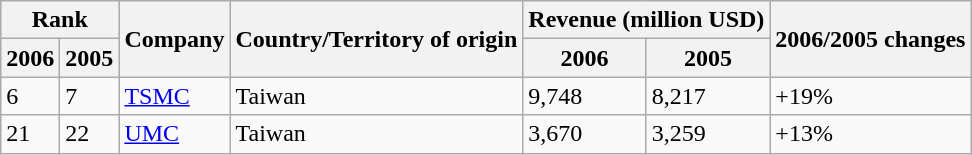<table class="wikitable" style="text-align=left;">
<tr>
<th colspan="2">Rank</th>
<th rowspan="2">Company</th>
<th rowspan="2">Country/Territory of origin</th>
<th colspan="2">Revenue (million USD)</th>
<th rowspan="2">2006/2005 changes</th>
</tr>
<tr>
<th>2006</th>
<th>2005</th>
<th>2006</th>
<th>2005</th>
</tr>
<tr>
<td>6</td>
<td>7</td>
<td><a href='#'>TSMC</a></td>
<td>Taiwan</td>
<td>9,748</td>
<td>8,217</td>
<td>+19%</td>
</tr>
<tr>
<td>21</td>
<td>22</td>
<td><a href='#'>UMC</a></td>
<td>Taiwan</td>
<td>3,670</td>
<td>3,259</td>
<td>+13%</td>
</tr>
</table>
